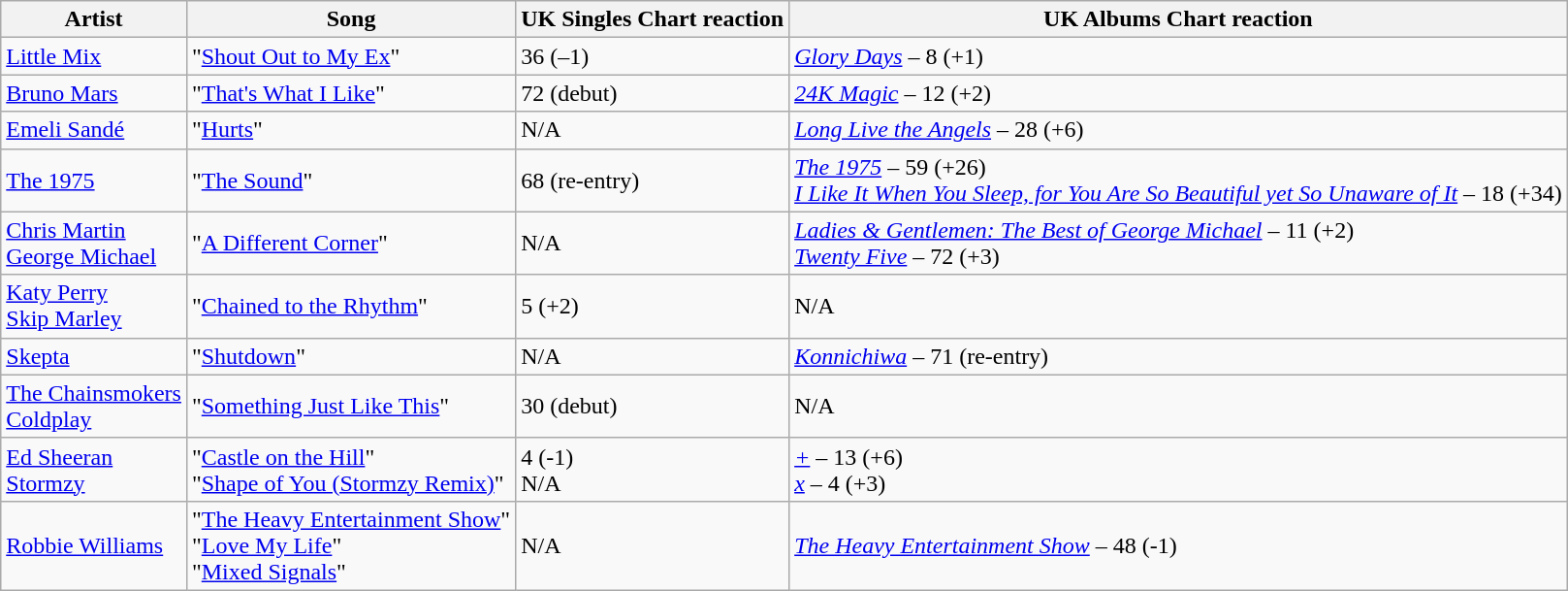<table class="wikitable">
<tr>
<th>Artist</th>
<th>Song</th>
<th>UK Singles Chart reaction</th>
<th>UK Albums Chart reaction</th>
</tr>
<tr>
<td><a href='#'>Little Mix</a></td>
<td>"<a href='#'>Shout Out to My Ex</a>"</td>
<td>36 (–1)</td>
<td><em><a href='#'>Glory Days</a></em> – 8 (+1)<br></td>
</tr>
<tr>
<td><a href='#'>Bruno Mars</a></td>
<td>"<a href='#'>That's What I Like</a>"</td>
<td>72 (debut)</td>
<td><em><a href='#'>24K Magic</a></em> – 12 (+2)</td>
</tr>
<tr>
<td><a href='#'>Emeli Sandé</a></td>
<td>"<a href='#'>Hurts</a>"</td>
<td>N/A</td>
<td><em><a href='#'>Long Live the Angels</a></em> – 28 (+6)</td>
</tr>
<tr>
<td><a href='#'>The 1975</a></td>
<td>"<a href='#'>The Sound</a>"</td>
<td>68 (re-entry)</td>
<td><em><a href='#'>The 1975</a></em> – 59 (+26)<br><em><a href='#'>I Like It When You Sleep, for You Are So Beautiful yet So Unaware of It</a></em> – 18 (+34)</td>
</tr>
<tr>
<td><a href='#'>Chris Martin</a><br><a href='#'>George Michael</a></td>
<td>"<a href='#'>A Different Corner</a>"</td>
<td>N/A</td>
<td><em><a href='#'>Ladies & Gentlemen: The Best of George Michael</a></em> – 11 (+2)<br><em><a href='#'>Twenty Five</a></em> – 72 (+3)</td>
</tr>
<tr>
<td><a href='#'>Katy Perry</a><br><a href='#'>Skip Marley</a></td>
<td>"<a href='#'>Chained to the Rhythm</a>"</td>
<td>5 (+2)</td>
<td>N/A</td>
</tr>
<tr>
<td><a href='#'>Skepta</a></td>
<td>"<a href='#'>Shutdown</a>"</td>
<td>N/A</td>
<td><em><a href='#'>Konnichiwa</a></em> – 71 (re-entry)</td>
</tr>
<tr>
<td><a href='#'>The Chainsmokers</a><br><a href='#'>Coldplay</a></td>
<td>"<a href='#'>Something Just Like This</a>"</td>
<td>30 (debut)</td>
<td>N/A</td>
</tr>
<tr>
<td><a href='#'>Ed Sheeran</a><br><a href='#'>Stormzy</a></td>
<td>"<a href='#'>Castle on the Hill</a>"<br>"<a href='#'>Shape of You (Stormzy Remix)</a>"</td>
<td>4 (-1)<br>N/A</td>
<td><em><a href='#'>+</a></em> – 13 (+6)<br><em><a href='#'>x</a></em> – 4 (+3)</td>
</tr>
<tr>
<td><a href='#'>Robbie Williams</a></td>
<td>"<a href='#'>The Heavy Entertainment Show</a>"<br>"<a href='#'>Love My Life</a>"<br>"<a href='#'>Mixed Signals</a>"</td>
<td>N/A</td>
<td><em><a href='#'>The Heavy Entertainment Show</a></em> – 48 (-1)</td>
</tr>
</table>
